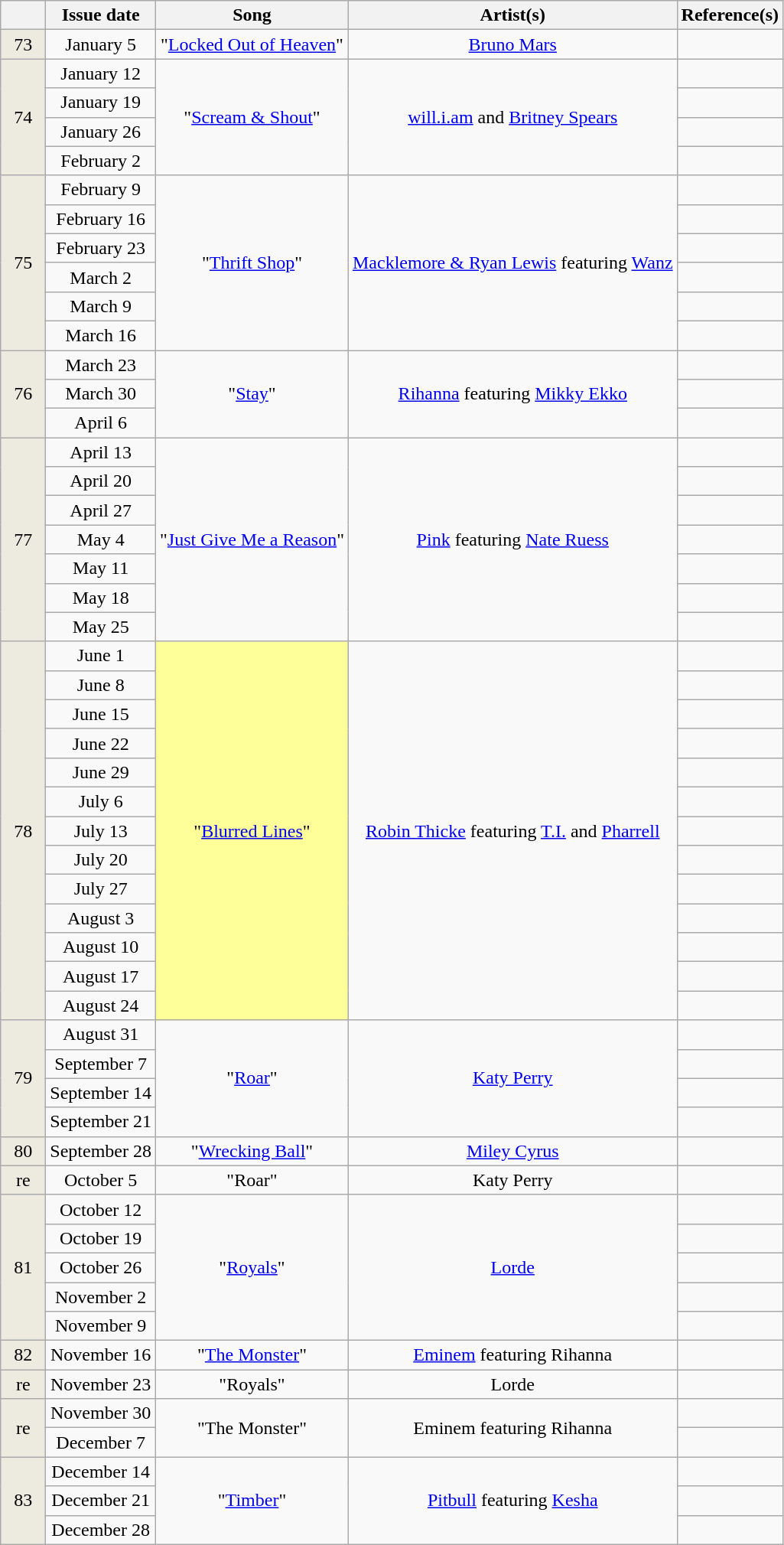<table class="wikitable" style="text-align: center;">
<tr>
<th scope="col" style="width:2em;"></th>
<th>Issue date</th>
<th>Song</th>
<th>Artist(s)</th>
<th>Reference(s)</th>
</tr>
<tr>
<td style="background-color:#EDEAE0;">73</td>
<td>January 5</td>
<td style="text-align:center;">"<a href='#'>Locked Out of Heaven</a>"</td>
<td style="text-align:center;"><a href='#'>Bruno Mars</a></td>
<td style="text-align:center;"></td>
</tr>
<tr>
<td style="background-color:#EDEAE0;" rowspan="4">74</td>
<td>January 12</td>
<td style="text-align: center;" rowspan="4">"<a href='#'>Scream & Shout</a>"</td>
<td style="text-align: center;" rowspan="4"><a href='#'>will.i.am</a> and <a href='#'>Britney Spears</a></td>
<td style="text-align:center;"></td>
</tr>
<tr>
<td>January 19</td>
<td style="text-align:center;"></td>
</tr>
<tr>
<td>January 26</td>
<td style="text-align:center;"></td>
</tr>
<tr>
<td>February 2</td>
<td style="text-align:center;"></td>
</tr>
<tr>
<td style="background-color:#EDEAE0;" rowspan="6">75</td>
<td>February 9</td>
<td style="text-align: center;" rowspan="6">"<a href='#'>Thrift Shop</a>"</td>
<td style="text-align: center;" rowspan="6"><a href='#'>Macklemore & Ryan Lewis</a> featuring <a href='#'>Wanz</a></td>
<td style="text-align:center;"></td>
</tr>
<tr>
<td>February 16</td>
<td style="text-align:center;"></td>
</tr>
<tr>
<td>February 23</td>
<td style="text-align:center;"></td>
</tr>
<tr>
<td>March 2</td>
<td style="text-align:center;"></td>
</tr>
<tr>
<td>March 9</td>
<td style="text-align:center;"></td>
</tr>
<tr>
<td>March 16</td>
<td style="text-align:center;"></td>
</tr>
<tr>
<td style="background-color:#EDEAE0;" rowspan="3">76</td>
<td>March 23</td>
<td style="text-align: center;" rowspan="3">"<a href='#'>Stay</a>"</td>
<td style="text-align: center;" rowspan="3"><a href='#'>Rihanna</a> featuring <a href='#'>Mikky Ekko</a></td>
<td style="text-align:center;"></td>
</tr>
<tr>
<td>March 30</td>
<td style="text-align:center;"></td>
</tr>
<tr>
<td>April 6</td>
<td style="text-align:center;"></td>
</tr>
<tr>
<td style="background-color:#EDEAE0;" rowspan="7">77</td>
<td>April 13</td>
<td style="text-align: center;" rowspan="7">"<a href='#'>Just Give Me a Reason</a>"</td>
<td style="text-align: center;" rowspan="7"><a href='#'>Pink</a> featuring <a href='#'>Nate Ruess</a></td>
<td style="text-align:center;"></td>
</tr>
<tr>
<td>April 20</td>
<td style="text-align:center;"></td>
</tr>
<tr>
<td>April 27</td>
<td style="text-align:center;"></td>
</tr>
<tr>
<td>May 4</td>
<td style="text-align:center;"></td>
</tr>
<tr>
<td>May 11</td>
<td style="text-align:center;"></td>
</tr>
<tr>
<td>May 18</td>
<td style="text-align:center;"></td>
</tr>
<tr>
<td>May 25</td>
<td style="text-align:center;"></td>
</tr>
<tr>
<td style="background-color:#EDEAE0;" rowspan="13">78</td>
<td>June 1</td>
<td style="background:#ff9; text-align:center;" rowspan="13">"<a href='#'>Blurred Lines</a>" </td>
<td style="text-align: center;" rowspan="13"><a href='#'>Robin Thicke</a> featuring <a href='#'>T.I.</a> and <a href='#'>Pharrell</a></td>
<td style="text-align:center;"></td>
</tr>
<tr>
<td>June 8</td>
<td style="text-align:center;"></td>
</tr>
<tr>
<td>June 15</td>
<td style="text-align:center;"></td>
</tr>
<tr>
<td>June 22</td>
<td style="text-align:center;"></td>
</tr>
<tr>
<td>June 29</td>
<td style="text-align:center;"></td>
</tr>
<tr>
<td>July 6</td>
<td style="text-align:center;"></td>
</tr>
<tr>
<td>July 13</td>
<td style="text-align:center;"></td>
</tr>
<tr>
<td>July 20</td>
<td style="text-align:center;"></td>
</tr>
<tr>
<td>July 27</td>
<td style="text-align:center;"></td>
</tr>
<tr>
<td>August 3</td>
<td style="text-align:center;"></td>
</tr>
<tr>
<td>August 10</td>
<td style="text-align:center;"></td>
</tr>
<tr>
<td>August 17</td>
<td style="text-align:center;"></td>
</tr>
<tr>
<td>August 24</td>
<td style="text-align:center;"></td>
</tr>
<tr>
<td style="background-color:#EDEAE0;" rowspan="4">79</td>
<td>August 31</td>
<td style="text-align: center;" rowspan="4">"<a href='#'>Roar</a>"</td>
<td style="text-align: center;" rowspan="4"><a href='#'>Katy Perry</a></td>
<td style="text-align:center;"></td>
</tr>
<tr>
<td>September 7</td>
<td style="text-align:center;"></td>
</tr>
<tr>
<td>September 14</td>
<td style="text-align:center;"></td>
</tr>
<tr>
<td>September 21</td>
<td style="text-align:center;"></td>
</tr>
<tr>
<td style="background-color:#EDEAE0;">80</td>
<td>September 28</td>
<td style="text-align:center;">"<a href='#'>Wrecking Ball</a>"</td>
<td style="text-align:center;"><a href='#'>Miley Cyrus</a></td>
<td style="text-align:center;"></td>
</tr>
<tr>
<td style="background-color:#EDEAE0;">re</td>
<td>October 5</td>
<td style="text-align:center;">"Roar"</td>
<td style="text-align:center;">Katy Perry</td>
<td style="text-align:center;"></td>
</tr>
<tr>
<td style="background-color:#EDEAE0;" rowspan="5">81</td>
<td>October 12</td>
<td style="text-align: center;" rowspan="5">"<a href='#'>Royals</a>"</td>
<td style="text-align: center;" rowspan="5"><a href='#'>Lorde</a></td>
<td style="text-align:center;"></td>
</tr>
<tr>
<td>October 19</td>
<td style="text-align:center;"></td>
</tr>
<tr>
<td>October 26</td>
<td style="text-align:center;"></td>
</tr>
<tr>
<td>November 2</td>
<td style="text-align:center;"></td>
</tr>
<tr>
<td>November 9</td>
<td style="text-align:center;"></td>
</tr>
<tr>
<td style="background-color:#EDEAE0;">82</td>
<td>November 16</td>
<td style="text-align:center;">"<a href='#'>The Monster</a>"</td>
<td style="text-align:center;"><a href='#'>Eminem</a> featuring Rihanna</td>
<td style="text-align:center;"></td>
</tr>
<tr>
<td style="background-color:#EDEAE0;">re</td>
<td>November 23</td>
<td style="text-align:center;">"Royals"</td>
<td style="text-align:center;">Lorde</td>
<td style="text-align:center;"></td>
</tr>
<tr>
<td style="background-color:#EDEAE0;" rowspan="2">re</td>
<td>November 30</td>
<td style="text-align: center;" rowspan="2">"The Monster"</td>
<td style="text-align: center;" rowspan="2">Eminem featuring Rihanna</td>
<td style="text-align:center;"></td>
</tr>
<tr>
<td>December 7</td>
<td style="text-align:center;"></td>
</tr>
<tr>
<td style="background-color:#EDEAE0;" rowspan="3">83</td>
<td>December 14</td>
<td style="text-align: center;" rowspan="3">"<a href='#'>Timber</a>"</td>
<td style="text-align: center;" rowspan="3"><a href='#'>Pitbull</a> featuring <a href='#'>Kesha</a></td>
<td style="text-align:center;"></td>
</tr>
<tr>
<td>December 21</td>
<td style="text-align:center;"></td>
</tr>
<tr>
<td>December 28</td>
<td style="text-align:center;"></td>
</tr>
</table>
